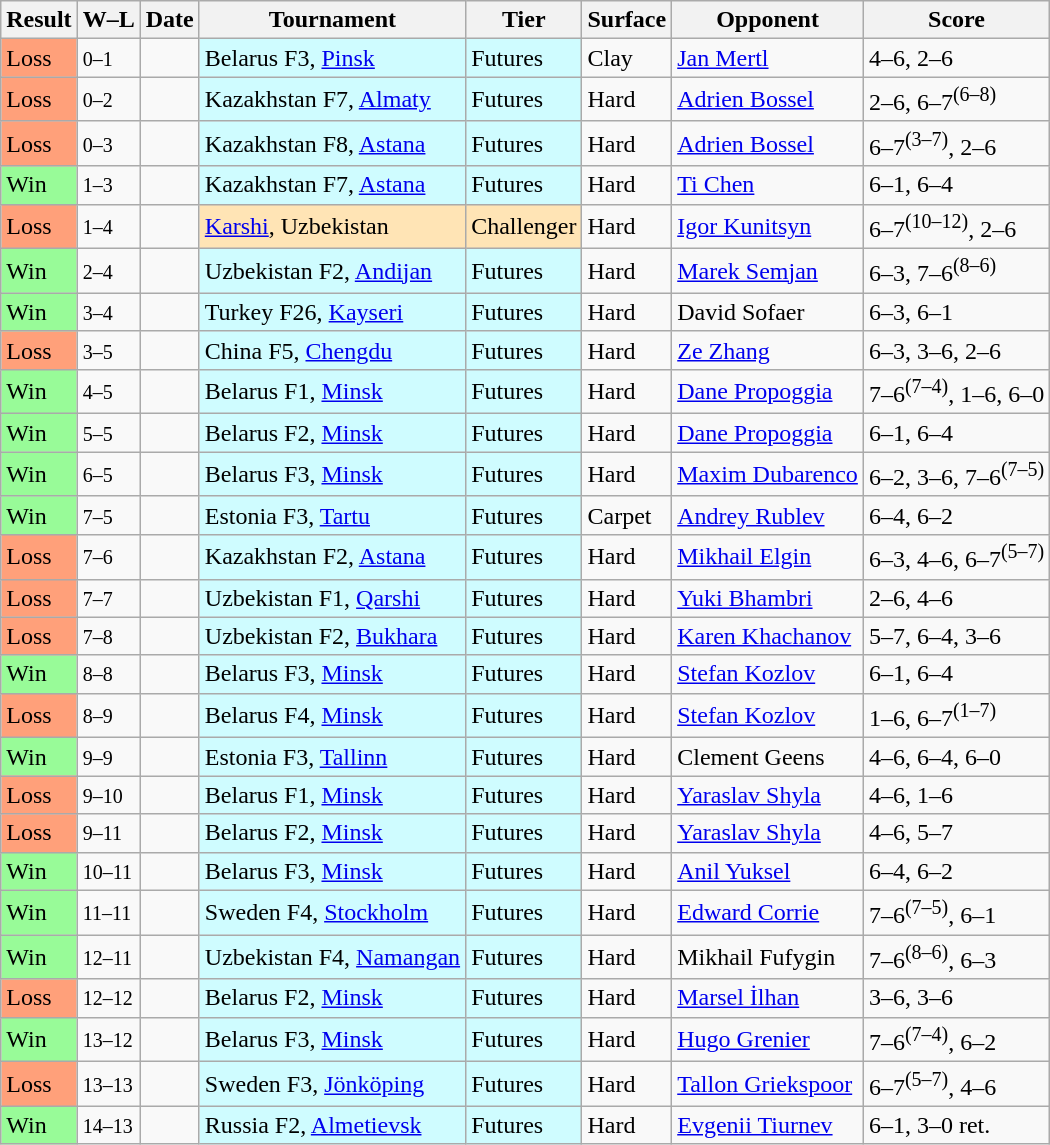<table class="sortable wikitable">
<tr>
<th>Result</th>
<th class="unsortable">W–L</th>
<th>Date</th>
<th>Tournament</th>
<th>Tier</th>
<th>Surface</th>
<th>Opponent</th>
<th class="unsortable">Score</th>
</tr>
<tr>
<td style="background:#ffa07a;">Loss</td>
<td><small>0–1</small></td>
<td></td>
<td style="background:#cffcff;">Belarus F3, <a href='#'>Pinsk</a></td>
<td style="background:#cffcff;">Futures</td>
<td>Clay</td>
<td> <a href='#'>Jan Mertl</a></td>
<td>4–6, 2–6</td>
</tr>
<tr>
<td style="background:#ffa07a;">Loss</td>
<td><small>0–2</small></td>
<td></td>
<td style="background:#cffcff;">Kazakhstan F7, <a href='#'>Almaty</a></td>
<td style="background:#cffcff;">Futures</td>
<td>Hard</td>
<td> <a href='#'>Adrien Bossel</a></td>
<td>2–6, 6–7<sup>(6–8)</sup></td>
</tr>
<tr>
<td style="background:#ffa07a;">Loss</td>
<td><small>0–3</small></td>
<td></td>
<td style="background:#cffcff;">Kazakhstan F8, <a href='#'>Astana</a></td>
<td style="background:#cffcff;">Futures</td>
<td>Hard</td>
<td> <a href='#'>Adrien Bossel</a></td>
<td>6–7<sup>(3–7)</sup>, 2–6</td>
</tr>
<tr>
<td style="background:#98fb98;">Win</td>
<td><small>1–3</small></td>
<td></td>
<td style="background:#cffcff;">Kazakhstan F7, <a href='#'>Astana</a></td>
<td style="background:#cffcff;">Futures</td>
<td>Hard</td>
<td> <a href='#'>Ti Chen</a></td>
<td>6–1, 6–4</td>
</tr>
<tr>
<td style="background:#ffa07a;">Loss</td>
<td><small>1–4</small></td>
<td></td>
<td style="background:moccasin;"><a href='#'>Karshi</a>, Uzbekistan</td>
<td style="background:moccasin;">Challenger</td>
<td>Hard</td>
<td> <a href='#'>Igor Kunitsyn</a></td>
<td>6–7<sup>(10–12)</sup>, 2–6</td>
</tr>
<tr>
<td style="background:#98fb98;">Win</td>
<td><small>2–4</small></td>
<td></td>
<td style="background:#cffcff;">Uzbekistan F2, <a href='#'>Andijan</a></td>
<td style="background:#cffcff;">Futures</td>
<td>Hard</td>
<td> <a href='#'>Marek Semjan</a></td>
<td>6–3, 7–6<sup>(8–6)</sup></td>
</tr>
<tr>
<td style="background:#98fb98;">Win</td>
<td><small>3–4</small></td>
<td></td>
<td style="background:#cffcff;">Turkey F26, <a href='#'>Kayseri</a></td>
<td style="background:#cffcff;">Futures</td>
<td>Hard</td>
<td> David Sofaer</td>
<td>6–3, 6–1</td>
</tr>
<tr>
<td style="background:#ffa07a;">Loss</td>
<td><small>3–5</small></td>
<td></td>
<td style="background:#cffcff;">China F5, <a href='#'>Chengdu</a></td>
<td style="background:#cffcff;">Futures</td>
<td>Hard</td>
<td> <a href='#'>Ze Zhang</a></td>
<td>6–3, 3–6, 2–6</td>
</tr>
<tr>
<td style="background:#98fb98;">Win</td>
<td><small>4–5</small></td>
<td></td>
<td style="background:#cffcff;">Belarus F1, <a href='#'>Minsk</a></td>
<td style="background:#cffcff;">Futures</td>
<td>Hard</td>
<td> <a href='#'>Dane Propoggia</a></td>
<td>7–6<sup>(7–4)</sup>, 1–6, 6–0</td>
</tr>
<tr>
<td style="background:#98fb98;">Win</td>
<td><small>5–5</small></td>
<td></td>
<td style="background:#cffcff;">Belarus F2, <a href='#'>Minsk</a></td>
<td style="background:#cffcff;">Futures</td>
<td>Hard</td>
<td> <a href='#'>Dane Propoggia</a></td>
<td>6–1, 6–4</td>
</tr>
<tr>
<td style="background:#98fb98;">Win</td>
<td><small>6–5</small></td>
<td></td>
<td style="background:#cffcff;">Belarus F3, <a href='#'>Minsk</a></td>
<td style="background:#cffcff;">Futures</td>
<td>Hard</td>
<td> <a href='#'>Maxim Dubarenco</a></td>
<td>6–2, 3–6, 7–6<sup>(7–5)</sup></td>
</tr>
<tr>
<td style="background:#98fb98;">Win</td>
<td><small>7–5</small></td>
<td></td>
<td style="background:#cffcff;">Estonia F3, <a href='#'>Tartu</a></td>
<td style="background:#cffcff;">Futures</td>
<td>Carpet</td>
<td> <a href='#'>Andrey Rublev</a></td>
<td>6–4, 6–2</td>
</tr>
<tr>
<td style="background:#ffa07a;">Loss</td>
<td><small>7–6</small></td>
<td></td>
<td style="background:#cffcff;">Kazakhstan F2, <a href='#'>Astana</a></td>
<td style="background:#cffcff;">Futures</td>
<td>Hard</td>
<td> <a href='#'>Mikhail Elgin</a></td>
<td>6–3, 4–6, 6–7<sup>(5–7)</sup></td>
</tr>
<tr>
<td style="background:#ffa07a;">Loss</td>
<td><small>7–7</small></td>
<td></td>
<td style="background:#cffcff;">Uzbekistan F1, <a href='#'>Qarshi</a></td>
<td style="background:#cffcff;">Futures</td>
<td>Hard</td>
<td> <a href='#'>Yuki Bhambri</a></td>
<td>2–6, 4–6</td>
</tr>
<tr>
<td style="background:#ffa07a;">Loss</td>
<td><small>7–8</small></td>
<td></td>
<td style="background:#cffcff;">Uzbekistan F2, <a href='#'>Bukhara</a></td>
<td style="background:#cffcff;">Futures</td>
<td>Hard</td>
<td> <a href='#'>Karen Khachanov</a></td>
<td>5–7, 6–4, 3–6</td>
</tr>
<tr>
<td style="background:#98fb98;">Win</td>
<td><small>8–8</small></td>
<td></td>
<td style="background:#cffcff;">Belarus F3, <a href='#'>Minsk</a></td>
<td style="background:#cffcff;">Futures</td>
<td>Hard</td>
<td> <a href='#'>Stefan Kozlov</a></td>
<td>6–1, 6–4</td>
</tr>
<tr>
<td style="background:#ffa07a;">Loss</td>
<td><small>8–9</small></td>
<td></td>
<td style="background:#cffcff;">Belarus F4, <a href='#'>Minsk</a></td>
<td style="background:#cffcff;">Futures</td>
<td>Hard</td>
<td> <a href='#'>Stefan Kozlov</a></td>
<td>1–6, 6–7<sup>(1–7)</sup></td>
</tr>
<tr>
<td style="background:#98fb98;">Win</td>
<td><small>9–9</small></td>
<td></td>
<td style="background:#cffcff;">Estonia F3, <a href='#'>Tallinn</a></td>
<td style="background:#cffcff;">Futures</td>
<td>Hard</td>
<td> Clement Geens</td>
<td>4–6, 6–4, 6–0</td>
</tr>
<tr>
<td style="background:#ffa07a;">Loss</td>
<td><small>9–10</small></td>
<td></td>
<td style="background:#cffcff;">Belarus F1, <a href='#'>Minsk</a></td>
<td style="background:#cffcff;">Futures</td>
<td>Hard</td>
<td> <a href='#'>Yaraslav Shyla</a></td>
<td>4–6, 1–6</td>
</tr>
<tr>
<td style="background:#ffa07a;">Loss</td>
<td><small>9–11</small></td>
<td></td>
<td style="background:#cffcff;">Belarus F2, <a href='#'>Minsk</a></td>
<td style="background:#cffcff;">Futures</td>
<td>Hard</td>
<td> <a href='#'>Yaraslav Shyla</a></td>
<td>4–6, 5–7</td>
</tr>
<tr>
<td style="background:#98fb98;">Win</td>
<td><small>10–11</small></td>
<td></td>
<td style="background:#cffcff;">Belarus F3, <a href='#'>Minsk</a></td>
<td style="background:#cffcff;">Futures</td>
<td>Hard</td>
<td> <a href='#'>Anil Yuksel</a></td>
<td>6–4, 6–2</td>
</tr>
<tr>
<td style="background:#98fb98;">Win</td>
<td><small>11–11</small></td>
<td></td>
<td style="background:#cffcff;">Sweden F4, <a href='#'>Stockholm</a></td>
<td style="background:#cffcff;">Futures</td>
<td>Hard</td>
<td> <a href='#'>Edward Corrie</a></td>
<td>7–6<sup>(7–5)</sup>, 6–1</td>
</tr>
<tr>
<td style="background:#98fb98;">Win</td>
<td><small>12–11</small></td>
<td></td>
<td style="background:#cffcff;">Uzbekistan F4, <a href='#'>Namangan</a></td>
<td style="background:#cffcff;">Futures</td>
<td>Hard</td>
<td> Mikhail Fufygin</td>
<td>7–6<sup>(8–6)</sup>, 6–3</td>
</tr>
<tr>
<td style="background:#ffa07a;">Loss</td>
<td><small>12–12</small></td>
<td></td>
<td style="background:#cffcff;">Belarus F2, <a href='#'>Minsk</a></td>
<td style="background:#cffcff;">Futures</td>
<td>Hard</td>
<td> <a href='#'>Marsel İlhan</a></td>
<td>3–6, 3–6</td>
</tr>
<tr>
<td style="background:#98fb98;">Win</td>
<td><small>13–12</small></td>
<td></td>
<td style="background:#cffcff;">Belarus F3, <a href='#'>Minsk</a></td>
<td style="background:#cffcff;">Futures</td>
<td>Hard</td>
<td> <a href='#'>Hugo Grenier</a></td>
<td>7–6<sup>(7–4)</sup>, 6–2</td>
</tr>
<tr>
<td style="background:#ffa07a;">Loss</td>
<td><small>13–13</small></td>
<td></td>
<td style="background:#cffcff;">Sweden F3, <a href='#'>Jönköping</a></td>
<td style="background:#cffcff;">Futures</td>
<td>Hard</td>
<td> <a href='#'>Tallon Griekspoor</a></td>
<td>6–7<sup>(5–7)</sup>, 4–6</td>
</tr>
<tr>
<td style="background:#98fb98;">Win</td>
<td><small>14–13</small></td>
<td></td>
<td style="background:#cffcff;">Russia F2, <a href='#'>Almetievsk</a></td>
<td style="background:#cffcff;">Futures</td>
<td>Hard</td>
<td> <a href='#'>Evgenii Tiurnev</a></td>
<td>6–1, 3–0 ret.</td>
</tr>
</table>
